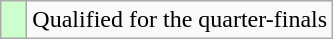<table class="wikitable">
<tr>
<td width=10px bgcolor="#ccffcc"></td>
<td>Qualified for the quarter-finals</td>
</tr>
</table>
